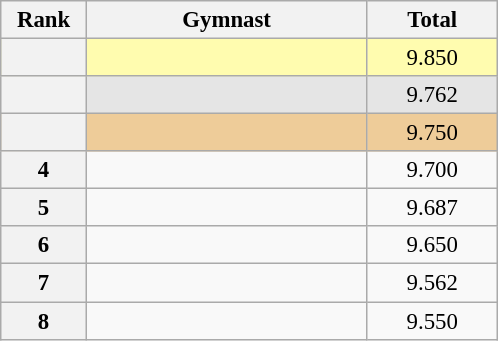<table class="wikitable sortable" style="text-align:center; font-size:95%">
<tr>
<th scope="col" style="width:50px;">Rank</th>
<th scope="col" style="width:180px;">Gymnast</th>
<th scope="col" style="width:80px;">Total</th>
</tr>
<tr style="background:#fffcaf;">
<th scope=row style="text-align:center"></th>
<td style="text-align:left;"></td>
<td>9.850</td>
</tr>
<tr style="background:#e5e5e5;">
<th scope=row style="text-align:center"></th>
<td style="text-align:left;"></td>
<td>9.762</td>
</tr>
<tr style="background:#ec9;">
<th scope=row style="text-align:center"></th>
<td style="text-align:left;"></td>
<td>9.750</td>
</tr>
<tr>
<th scope=row style="text-align:center">4</th>
<td style="text-align:left;"></td>
<td>9.700</td>
</tr>
<tr>
<th scope=row style="text-align:center">5</th>
<td style="text-align:left;"></td>
<td>9.687</td>
</tr>
<tr>
<th scope=row style="text-align:center">6</th>
<td style="text-align:left;"></td>
<td>9.650</td>
</tr>
<tr>
<th scope=row style="text-align:center">7</th>
<td style="text-align:left;"></td>
<td>9.562</td>
</tr>
<tr>
<th scope=row style="text-align:center">8</th>
<td style="text-align:left;"></td>
<td>9.550</td>
</tr>
</table>
